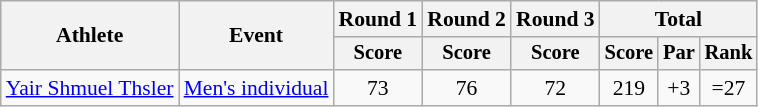<table class=wikitable style="font-size:90%;">
<tr>
<th rowspan=2>Athlete</th>
<th rowspan=2>Event</th>
<th>Round 1</th>
<th>Round 2</th>
<th>Round 3</th>
<th colspan=3>Total</th>
</tr>
<tr style="font-size:95%">
<th>Score</th>
<th>Score</th>
<th>Score</th>
<th>Score</th>
<th>Par</th>
<th>Rank</th>
</tr>
<tr align=center>
<td align=left><a href='#'>Yair Shmuel Thsler</a></td>
<td align=left><a href='#'>Men's individual</a></td>
<td>73</td>
<td>76</td>
<td>72</td>
<td>219</td>
<td>+3</td>
<td>=27</td>
</tr>
</table>
